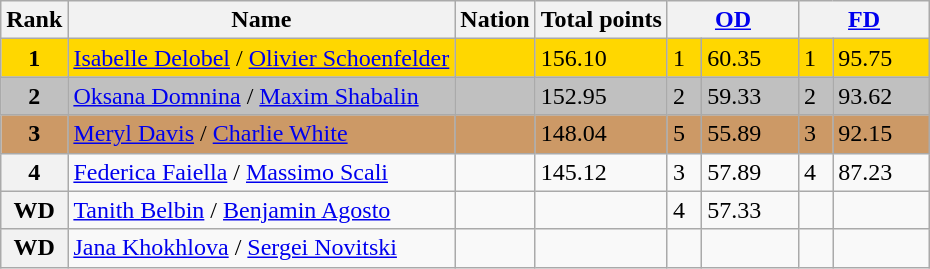<table class="wikitable">
<tr>
<th>Rank</th>
<th>Name</th>
<th>Nation</th>
<th>Total points</th>
<th colspan="2" width="80px"><a href='#'>OD</a></th>
<th colspan="2" width="80px"><a href='#'>FD</a></th>
</tr>
<tr bgcolor="gold">
<td align="center"><strong>1</strong></td>
<td><a href='#'>Isabelle Delobel</a> / <a href='#'>Olivier Schoenfelder</a></td>
<td></td>
<td>156.10</td>
<td>1</td>
<td>60.35</td>
<td>1</td>
<td>95.75</td>
</tr>
<tr bgcolor="silver">
<td align="center"><strong>2</strong></td>
<td><a href='#'>Oksana Domnina</a> / <a href='#'>Maxim Shabalin</a></td>
<td></td>
<td>152.95</td>
<td>2</td>
<td>59.33</td>
<td>2</td>
<td>93.62</td>
</tr>
<tr bgcolor="cc9966">
<td align="center"><strong>3</strong></td>
<td><a href='#'>Meryl Davis</a> / <a href='#'>Charlie White</a></td>
<td></td>
<td>148.04</td>
<td>5</td>
<td>55.89</td>
<td>3</td>
<td>92.15</td>
</tr>
<tr>
<th>4</th>
<td><a href='#'>Federica Faiella</a> / <a href='#'>Massimo Scali</a></td>
<td></td>
<td>145.12</td>
<td>3</td>
<td>57.89</td>
<td>4</td>
<td>87.23</td>
</tr>
<tr>
<th>WD</th>
<td><a href='#'>Tanith Belbin</a> / <a href='#'>Benjamin Agosto</a></td>
<td></td>
<td></td>
<td>4</td>
<td>57.33</td>
<td></td>
<td></td>
</tr>
<tr>
<th>WD</th>
<td><a href='#'>Jana Khokhlova</a> / <a href='#'>Sergei Novitski</a></td>
<td></td>
<td></td>
<td></td>
<td></td>
<td></td>
<td></td>
</tr>
</table>
